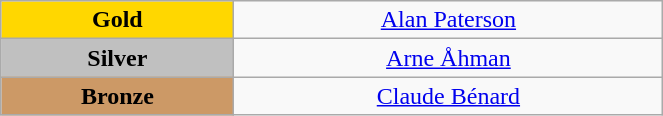<table class="wikitable" style="text-align:center; " width="35%">
<tr>
<td bgcolor="gold"><strong>Gold</strong></td>
<td><a href='#'>Alan Paterson</a><br>  <small><em></em></small></td>
</tr>
<tr>
<td bgcolor="silver"><strong>Silver</strong></td>
<td><a href='#'>Arne Åhman</a><br>  <small><em></em></small></td>
</tr>
<tr>
<td bgcolor="CC9966"><strong>Bronze</strong></td>
<td><a href='#'>Claude Bénard</a><br>  <small><em></em></small></td>
</tr>
</table>
